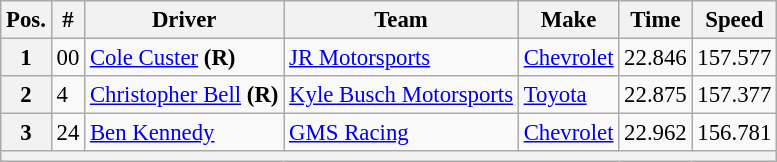<table class="wikitable" style="font-size:95%">
<tr>
<th>Pos.</th>
<th>#</th>
<th>Driver</th>
<th>Team</th>
<th>Make</th>
<th>Time</th>
<th>Speed</th>
</tr>
<tr>
<th>1</th>
<td>00</td>
<td><a href='#'>Cole Custer</a> <strong>(R)</strong></td>
<td><a href='#'>JR Motorsports</a></td>
<td><a href='#'>Chevrolet</a></td>
<td>22.846</td>
<td>157.577</td>
</tr>
<tr>
<th>2</th>
<td>4</td>
<td><a href='#'>Christopher Bell</a> <strong>(R)</strong></td>
<td><a href='#'>Kyle Busch Motorsports</a></td>
<td><a href='#'>Toyota</a></td>
<td>22.875</td>
<td>157.377</td>
</tr>
<tr>
<th>3</th>
<td>24</td>
<td><a href='#'>Ben Kennedy</a></td>
<td><a href='#'>GMS Racing</a></td>
<td><a href='#'>Chevrolet</a></td>
<td>22.962</td>
<td>156.781</td>
</tr>
<tr>
<th colspan="7"></th>
</tr>
</table>
